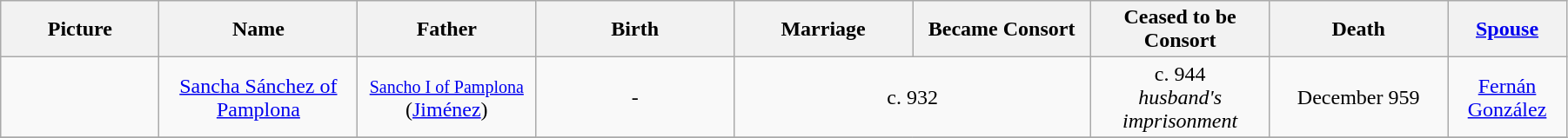<table width=95% class="wikitable">
<tr>
<th width = "8%">Picture</th>
<th width = "10%">Name</th>
<th width = "9%">Father</th>
<th width = "10%">Birth</th>
<th width = "9%">Marriage</th>
<th width = "9%">Became Consort</th>
<th width = "9%">Ceased to be Consort</th>
<th width = "9%">Death</th>
<th width = "6%"><a href='#'>Spouse</a></th>
</tr>
<tr>
<td align="center"></td>
<td align="center"><a href='#'>Sancha Sánchez of Pamplona</a></td>
<td align="center"><small><a href='#'>Sancho I of Pamplona</a></small><br>(<a href='#'>Jiménez</a>)</td>
<td align="center">-</td>
<td align="center" colspan="2">c. 932</td>
<td align="center">c. 944<br><em>husband's imprisonment</em></td>
<td align="center">December 959</td>
<td align="center"><a href='#'>Fernán González</a></td>
</tr>
<tr>
</tr>
</table>
